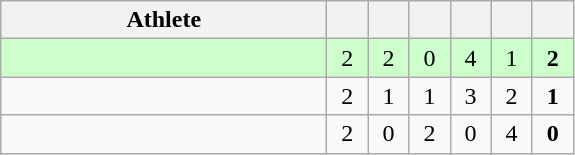<table class=wikitable style="text-align:center">
<tr>
<th width=210>Athlete</th>
<th width=20></th>
<th width=20></th>
<th width=20></th>
<th width=20></th>
<th width=20></th>
<th width=20></th>
</tr>
<tr bgcolor=ccffcc>
<td style="text-align:left"></td>
<td>2</td>
<td>2</td>
<td>0</td>
<td>4</td>
<td>1</td>
<td><strong>2</strong></td>
</tr>
<tr>
<td style="text-align:left"></td>
<td>2</td>
<td>1</td>
<td>1</td>
<td>3</td>
<td>2</td>
<td><strong>1</strong></td>
</tr>
<tr>
<td style="text-align:left"></td>
<td>2</td>
<td>0</td>
<td>2</td>
<td>0</td>
<td>4</td>
<td><strong>0</strong></td>
</tr>
</table>
